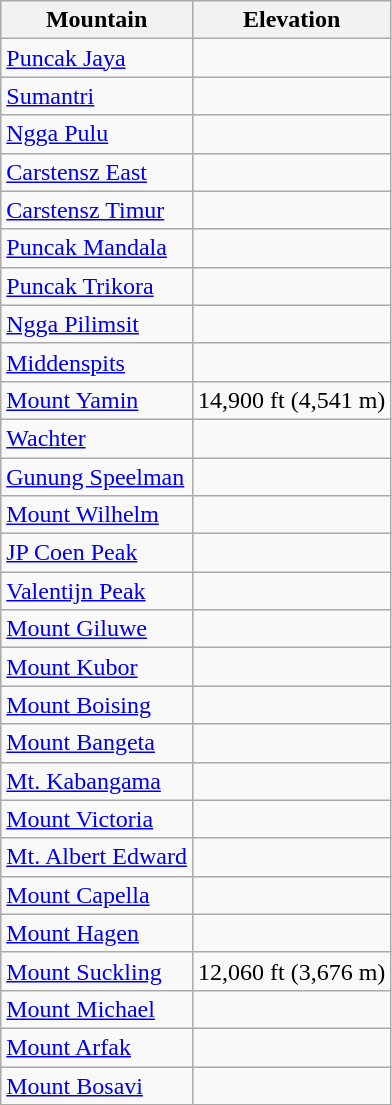<table class="wikitable mw-collapsible mw-collapsed">
<tr>
<th>Mountain</th>
<th>Elevation</th>
</tr>
<tr>
<td><a href='#'>Puncak Jaya</a></td>
<td></td>
</tr>
<tr>
<td><a href='#'>Sumantri</a></td>
<td></td>
</tr>
<tr>
<td><a href='#'>Ngga Pulu</a></td>
<td></td>
</tr>
<tr>
<td><a href='#'>Carstensz East</a></td>
<td></td>
</tr>
<tr>
<td><a href='#'>Carstensz Timur</a></td>
<td></td>
</tr>
<tr>
<td><a href='#'>Puncak Mandala</a></td>
<td></td>
</tr>
<tr>
<td><a href='#'>Puncak Trikora</a></td>
<td></td>
</tr>
<tr>
<td><a href='#'>Ngga Pilimsit</a></td>
<td></td>
</tr>
<tr>
<td><a href='#'>Middenspits</a></td>
<td></td>
</tr>
<tr>
<td><a href='#'>Mount Yamin</a></td>
<td>14,900 ft (4,541 m)</td>
</tr>
<tr>
<td><a href='#'>Wachter</a></td>
<td></td>
</tr>
<tr>
<td><a href='#'>Gunung Speelman</a></td>
<td></td>
</tr>
<tr>
<td><a href='#'>Mount Wilhelm</a></td>
<td></td>
</tr>
<tr>
<td><a href='#'>JP Coen Peak</a></td>
<td></td>
</tr>
<tr>
<td><a href='#'>Valentijn Peak</a></td>
<td></td>
</tr>
<tr>
<td><a href='#'>Mount Giluwe</a></td>
<td></td>
</tr>
<tr>
<td><a href='#'>Mount Kubor</a></td>
<td></td>
</tr>
<tr>
<td><a href='#'>Mount Boising</a></td>
<td></td>
</tr>
<tr>
<td><a href='#'>Mount Bangeta</a></td>
<td></td>
</tr>
<tr>
<td><a href='#'>Mt. Kabangama</a></td>
<td></td>
</tr>
<tr>
<td><a href='#'>Mount Victoria</a></td>
<td></td>
</tr>
<tr>
<td><a href='#'>Mt. Albert Edward</a></td>
<td></td>
</tr>
<tr>
<td><a href='#'>Mount Capella</a></td>
<td></td>
</tr>
<tr>
<td><a href='#'>Mount Hagen</a></td>
<td></td>
</tr>
<tr>
<td><a href='#'>Mount Suckling</a></td>
<td>12,060 ft (3,676 m)</td>
</tr>
<tr>
<td><a href='#'>Mount Michael</a></td>
<td></td>
</tr>
<tr>
<td><a href='#'>Mount Arfak</a></td>
<td></td>
</tr>
<tr>
<td><a href='#'>Mount Bosavi</a></td>
<td></td>
</tr>
</table>
